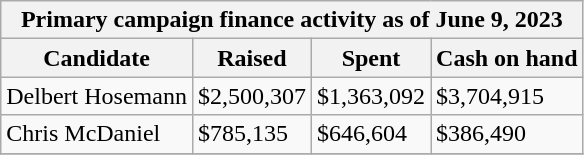<table class="wikitable sortable">
<tr>
<th colspan="4">Primary campaign finance activity as of June 9, 2023</th>
</tr>
<tr>
<th>Candidate</th>
<th>Raised</th>
<th>Spent</th>
<th>Cash on hand</th>
</tr>
<tr>
<td data-sort-value="Hosemann, Delbert">Delbert Hosemann</td>
<td>$2,500,307</td>
<td>$1,363,092</td>
<td>$3,704,915</td>
</tr>
<tr>
<td data-sort-value="McDaniel, Chris">Chris McDaniel</td>
<td>$785,135</td>
<td>$646,604</td>
<td>$386,490</td>
</tr>
<tr>
</tr>
</table>
